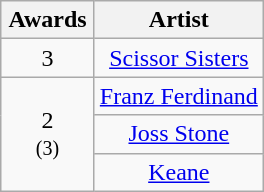<table class="wikitable" rowspan="2" style="text-align:center;">
<tr>
<th scope="col" style="width:55px;">Awards</th>
<th scope="col" style="text-align:center;">Artist</th>
</tr>
<tr>
<td>3</td>
<td><a href='#'>Scissor Sisters</a></td>
</tr>
<tr>
<td rowspan="3">2<br><small>(3)</small></td>
<td><a href='#'>Franz Ferdinand</a></td>
</tr>
<tr>
<td><a href='#'>Joss Stone</a></td>
</tr>
<tr>
<td><a href='#'>Keane</a></td>
</tr>
</table>
